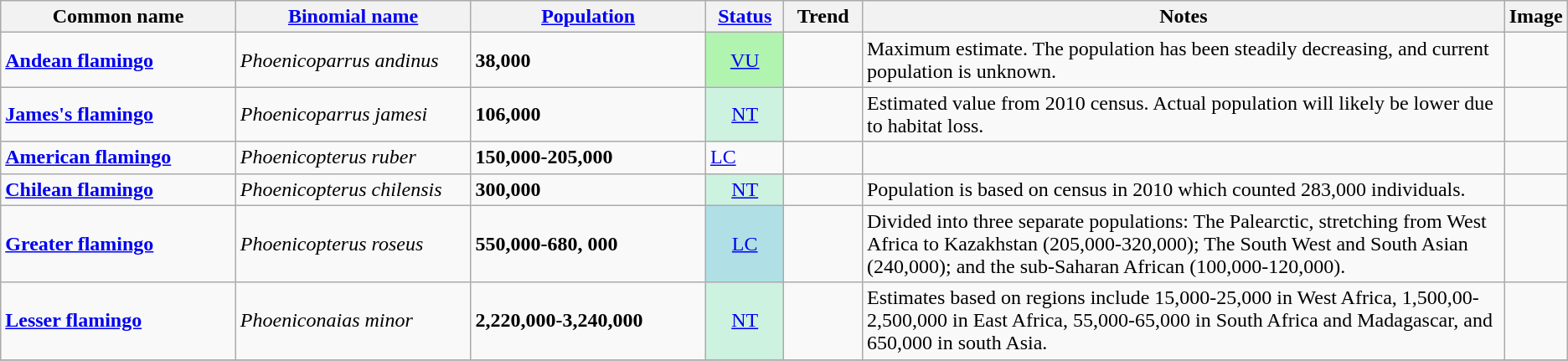<table class="wikitable sortable">
<tr>
<th width="15%">Common name</th>
<th width="15%"><a href='#'>Binomial name</a></th>
<th data-sort-type="number"  width="15%"><a href='#'>Population</a></th>
<th width="5%"><a href='#'>Status</a></th>
<th width="5%">Trend</th>
<th class="unsortable">Notes</th>
<th class="unsortable">Image</th>
</tr>
<tr>
<td><strong><a href='#'>Andean flamingo</a></strong></td>
<td><em>Phoenicoparrus andinus</em></td>
<td><strong>38,000</strong></td>
<td align="center" style="background:#b0f4b0"><a href='#'>VU</a></td>
<td align="center"></td>
<td>Maximum estimate. The population has been steadily decreasing, and current population is unknown.</td>
<td></td>
</tr>
<tr>
<td><strong><a href='#'>James's flamingo</a></strong></td>
<td><em>Phoenicoparrus jamesi</em></td>
<td><strong>106,000</strong></td>
<td align="center" style="background:#CEF2E0"><a href='#'>NT</a></td>
<td align="center"></td>
<td>Estimated value from 2010 census. Actual population will likely be lower due to habitat loss.</td>
<td></td>
</tr>
<tr>
<td><strong><a href='#'>American flamingo</a></strong></td>
<td><em>Phoenicopterus ruber</em></td>
<td><strong>150,000-205,000</strong></td>
<td><a href='#'>LC</a></td>
<td></td>
<td></td>
<td></td>
</tr>
<tr>
<td><strong><a href='#'>Chilean flamingo</a></strong></td>
<td><em>Phoenicopterus chilensis</em></td>
<td><strong>300,000</strong></td>
<td align="center" style="background:#CEF2E0"><a href='#'>NT</a></td>
<td align="center"></td>
<td>Population is based on census in 2010 which counted 283,000 individuals.</td>
<td></td>
</tr>
<tr>
<td><strong><a href='#'>Greater flamingo</a></strong></td>
<td><em>Phoenicopterus roseus</em></td>
<td><strong>550,000-680, 000</strong></td>
<td align="center" style="background:#B0E0E6"><a href='#'>LC</a></td>
<td align="center"></td>
<td>Divided into three separate populations: The Palearctic, stretching from West Africa to Kazakhstan (205,000-320,000); The South West and South Asian (240,000); and the sub-Saharan African (100,000-120,000).</td>
<td></td>
</tr>
<tr>
<td><strong><a href='#'>Lesser flamingo</a></strong></td>
<td><em>Phoeniconaias minor</em></td>
<td><strong>2,220,000-3,240,000</strong></td>
<td align="center" style="background:#CEF2E0"><a href='#'>NT</a></td>
<td align="center"></td>
<td>Estimates based on regions include 15,000-25,000 in West Africa, 1,500,00-2,500,000 in East Africa, 55,000-65,000 in South Africa and Madagascar, and 650,000 in south Asia.</td>
<td></td>
</tr>
<tr>
</tr>
</table>
